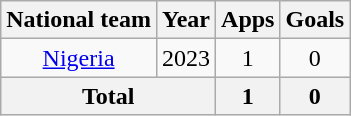<table class=wikitable style=text-align:center>
<tr>
<th>National team</th>
<th>Year</th>
<th>Apps</th>
<th>Goals</th>
</tr>
<tr>
<td><a href='#'>Nigeria</a></td>
<td>2023</td>
<td>1</td>
<td>0</td>
</tr>
<tr>
<th colspan="2">Total</th>
<th>1</th>
<th>0</th>
</tr>
</table>
